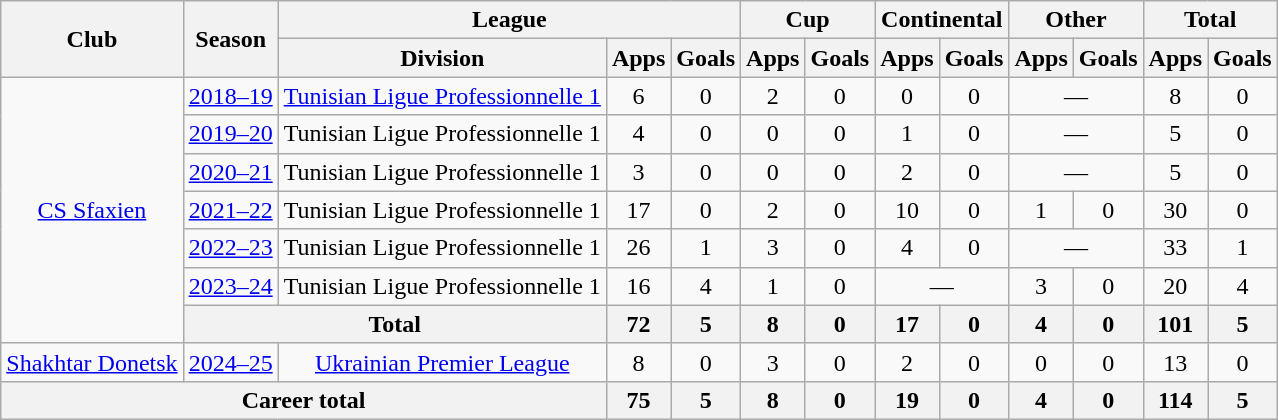<table class="wikitable" style="text-align: center;">
<tr>
<th rowspan=2>Club</th>
<th rowspan=2>Season</th>
<th colspan=3>League</th>
<th colspan=2>Cup</th>
<th colspan=2>Continental</th>
<th colspan=2>Other</th>
<th colspan=2>Total</th>
</tr>
<tr>
<th>Division</th>
<th>Apps</th>
<th>Goals</th>
<th>Apps</th>
<th>Goals</th>
<th>Apps</th>
<th>Goals</th>
<th>Apps</th>
<th>Goals</th>
<th>Apps</th>
<th>Goals</th>
</tr>
<tr>
<td rowspan="7"><a href='#'>CS Sfaxien</a></td>
<td><a href='#'>2018–19</a></td>
<td><a href='#'>Tunisian Ligue Professionnelle 1</a></td>
<td>6</td>
<td>0</td>
<td>2</td>
<td>0</td>
<td>0</td>
<td>0</td>
<td colspan="2">—</td>
<td>8</td>
<td>0</td>
</tr>
<tr>
<td><a href='#'>2019–20</a></td>
<td>Tunisian Ligue Professionnelle 1</td>
<td>4</td>
<td>0</td>
<td>0</td>
<td>0</td>
<td>1</td>
<td>0</td>
<td colspan="2">—</td>
<td>5</td>
<td>0</td>
</tr>
<tr>
<td><a href='#'>2020–21</a></td>
<td>Tunisian Ligue Professionnelle 1</td>
<td>3</td>
<td>0</td>
<td>0</td>
<td>0</td>
<td>2</td>
<td>0</td>
<td colspan="2">—</td>
<td>5</td>
<td>0</td>
</tr>
<tr>
<td><a href='#'>2021–22</a></td>
<td>Tunisian Ligue Professionnelle 1</td>
<td>17</td>
<td>0</td>
<td>2</td>
<td>0</td>
<td>10</td>
<td>0</td>
<td>1</td>
<td>0</td>
<td>30</td>
<td>0</td>
</tr>
<tr>
<td><a href='#'>2022–23</a></td>
<td>Tunisian Ligue Professionnelle 1</td>
<td>26</td>
<td>1</td>
<td>3</td>
<td>0</td>
<td>4</td>
<td>0</td>
<td colspan="2">—</td>
<td>33</td>
<td>1</td>
</tr>
<tr>
<td><a href='#'>2023–24</a></td>
<td>Tunisian Ligue Professionnelle 1</td>
<td>16</td>
<td>4</td>
<td>1</td>
<td>0</td>
<td colspan="2">—</td>
<td>3</td>
<td>0</td>
<td>20</td>
<td>4</td>
</tr>
<tr>
<th colspan="2">Total</th>
<th>72</th>
<th>5</th>
<th>8</th>
<th>0</th>
<th>17</th>
<th>0</th>
<th>4</th>
<th>0</th>
<th>101</th>
<th>5</th>
</tr>
<tr>
<td><a href='#'>Shakhtar Donetsk</a></td>
<td><a href='#'>2024–25</a></td>
<td><a href='#'>Ukrainian Premier League</a></td>
<td>8</td>
<td>0</td>
<td>3</td>
<td>0</td>
<td>2</td>
<td>0</td>
<td>0</td>
<td>0</td>
<td>13</td>
<td>0</td>
</tr>
<tr>
<th colspan="3">Career total</th>
<th>75</th>
<th>5</th>
<th>8</th>
<th>0</th>
<th>19</th>
<th>0</th>
<th>4</th>
<th>0</th>
<th>114</th>
<th>5</th>
</tr>
</table>
